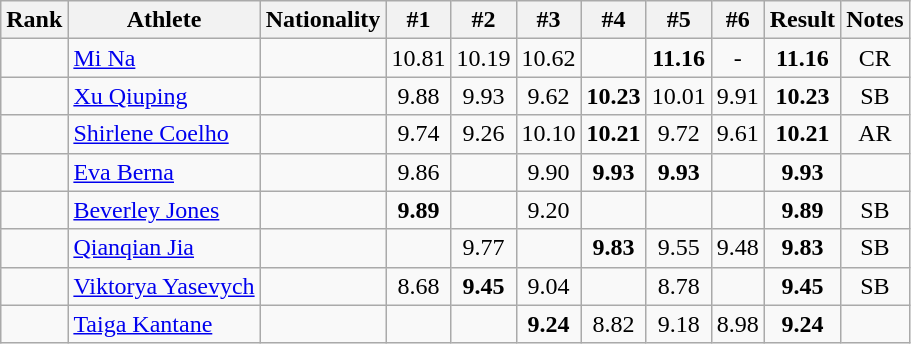<table class="wikitable sortable" style="text-align:center">
<tr>
<th>Rank</th>
<th>Athlete</th>
<th>Nationality</th>
<th>#1</th>
<th>#2</th>
<th>#3</th>
<th>#4</th>
<th>#5</th>
<th>#6</th>
<th>Result</th>
<th>Notes</th>
</tr>
<tr>
<td></td>
<td align=left><a href='#'>Mi Na</a></td>
<td align=left></td>
<td>10.81</td>
<td>10.19</td>
<td>10.62</td>
<td></td>
<td><strong>11.16</strong></td>
<td>-</td>
<td><strong>11.16</strong></td>
<td>CR</td>
</tr>
<tr>
<td></td>
<td align=left><a href='#'>Xu Qiuping</a></td>
<td align=left></td>
<td>9.88</td>
<td>9.93</td>
<td>9.62</td>
<td><strong>10.23</strong></td>
<td>10.01</td>
<td>9.91</td>
<td><strong>10.23</strong></td>
<td>SB</td>
</tr>
<tr>
<td></td>
<td align=left><a href='#'>Shirlene Coelho</a></td>
<td align=left></td>
<td>9.74</td>
<td>9.26</td>
<td>10.10</td>
<td><strong>10.21</strong></td>
<td>9.72</td>
<td>9.61</td>
<td><strong>10.21</strong></td>
<td>AR</td>
</tr>
<tr>
<td></td>
<td align=left><a href='#'>Eva Berna</a></td>
<td align=left></td>
<td>9.86</td>
<td></td>
<td>9.90</td>
<td><strong>9.93</strong></td>
<td><strong>9.93</strong></td>
<td></td>
<td><strong>9.93</strong></td>
<td></td>
</tr>
<tr>
<td></td>
<td align=left><a href='#'>Beverley Jones</a></td>
<td align=left></td>
<td><strong>9.89</strong></td>
<td></td>
<td>9.20</td>
<td></td>
<td></td>
<td></td>
<td><strong>9.89</strong></td>
<td>SB</td>
</tr>
<tr>
<td></td>
<td align=left><a href='#'>Qianqian Jia</a></td>
<td align=left></td>
<td></td>
<td>9.77</td>
<td></td>
<td><strong>9.83</strong></td>
<td>9.55</td>
<td>9.48</td>
<td><strong>9.83</strong></td>
<td>SB</td>
</tr>
<tr>
<td></td>
<td align=left><a href='#'>Viktorya Yasevych</a></td>
<td align=left></td>
<td>8.68</td>
<td><strong>9.45</strong></td>
<td>9.04</td>
<td></td>
<td>8.78</td>
<td></td>
<td><strong>9.45</strong></td>
<td>SB</td>
</tr>
<tr>
<td></td>
<td align=left><a href='#'>Taiga Kantane</a></td>
<td align=left></td>
<td></td>
<td></td>
<td><strong>9.24</strong></td>
<td>8.82</td>
<td>9.18</td>
<td>8.98</td>
<td><strong>9.24</strong></td>
<td></td>
</tr>
</table>
